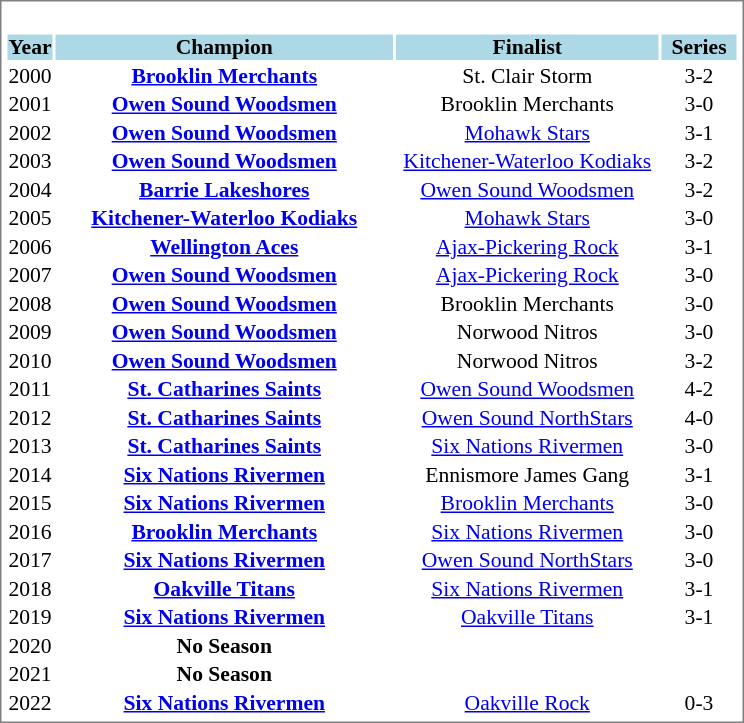<table cellpadding="0" style="font-size: 100%; border: 1px solid gray;">
<tr align="center" style="vertical-align: top">
<td><br><table cellpadding="0" style="font-size: 90%;">
<tr align="center">
<th style="background: #ADD8E6;" width="30"><strong>Year</strong></th>
<th style="background: #ADD8E6;" width="225"><strong>Champion</strong></th>
<th style="background: #ADD8E6;" width="175"><strong>Finalist</strong></th>
<th style="background: #ADD8E6;" width="50"><strong>Series</strong></th>
</tr>
<tr align="center">
<td>2000</td>
<td><strong><a href='#'>Brooklin Merchants</a></strong></td>
<td>St. Clair Storm</td>
<td>3-2</td>
</tr>
<tr align="center">
<td>2001</td>
<td><strong><a href='#'>Owen Sound Woodsmen</a></strong></td>
<td>Brooklin Merchants</td>
<td>3-0</td>
</tr>
<tr align="center">
<td>2002</td>
<td><strong><a href='#'>Owen Sound Woodsmen</a></strong></td>
<td><a href='#'>Mohawk Stars</a></td>
<td>3-1</td>
</tr>
<tr align="center">
<td>2003</td>
<td><strong><a href='#'>Owen Sound Woodsmen</a></strong></td>
<td><a href='#'>Kitchener-Waterloo Kodiaks</a></td>
<td>3-2</td>
</tr>
<tr align="center">
<td>2004</td>
<td><strong><a href='#'>Barrie Lakeshores</a></strong></td>
<td><a href='#'>Owen Sound Woodsmen</a></td>
<td>3-2</td>
</tr>
<tr align="center">
<td>2005</td>
<td><strong><a href='#'>Kitchener-Waterloo Kodiaks</a></strong></td>
<td><a href='#'>Mohawk Stars</a></td>
<td>3-0</td>
</tr>
<tr align="center">
<td>2006</td>
<td><strong><a href='#'>Wellington Aces</a></strong></td>
<td><a href='#'>Ajax-Pickering Rock</a></td>
<td>3-1</td>
</tr>
<tr align="center">
<td>2007</td>
<td><strong><a href='#'>Owen Sound Woodsmen</a></strong></td>
<td><a href='#'>Ajax-Pickering Rock</a></td>
<td>3-0</td>
</tr>
<tr align="center">
<td>2008</td>
<td><strong><a href='#'>Owen Sound Woodsmen</a></strong></td>
<td>Brooklin Merchants</td>
<td>3-0</td>
</tr>
<tr align="center">
<td>2009</td>
<td><strong><a href='#'>Owen Sound Woodsmen</a></strong></td>
<td>Norwood Nitros</td>
<td>3-0</td>
</tr>
<tr align="center">
<td>2010</td>
<td><strong><a href='#'>Owen Sound Woodsmen</a></strong></td>
<td>Norwood Nitros</td>
<td>3-2</td>
</tr>
<tr align="center">
<td>2011</td>
<td><strong><a href='#'>St. Catharines Saints</a></strong></td>
<td><a href='#'>Owen Sound Woodsmen</a></td>
<td>4-2</td>
</tr>
<tr align="center">
<td>2012</td>
<td><strong><a href='#'>St. Catharines Saints</a></strong></td>
<td><a href='#'>Owen Sound NorthStars</a></td>
<td>4-0</td>
</tr>
<tr align="center">
<td>2013</td>
<td><strong><a href='#'>St. Catharines Saints</a></strong></td>
<td><a href='#'>Six Nations Rivermen</a></td>
<td>3-0</td>
</tr>
<tr align="center">
<td>2014</td>
<td><strong><a href='#'>Six Nations Rivermen</a></strong></td>
<td>Ennismore James Gang</td>
<td>3-1</td>
</tr>
<tr align="center">
<td>2015</td>
<td><strong><a href='#'>Six Nations Rivermen</a></strong></td>
<td><a href='#'>Brooklin Merchants</a></td>
<td>3-0</td>
</tr>
<tr align="center">
<td>2016</td>
<td><strong><a href='#'>Brooklin Merchants</a></strong></td>
<td><a href='#'>Six Nations Rivermen</a></td>
<td>3-0</td>
</tr>
<tr align="center">
<td>2017</td>
<td><strong><a href='#'>Six Nations Rivermen</a></strong></td>
<td><a href='#'>Owen Sound NorthStars</a></td>
<td>3-0</td>
</tr>
<tr align="center">
<td>2018</td>
<td><strong><a href='#'>Oakville Titans</a></strong></td>
<td><a href='#'>Six Nations Rivermen</a></td>
<td>3-1</td>
</tr>
<tr align="center">
<td>2019</td>
<td><strong><a href='#'>Six Nations Rivermen</a></strong></td>
<td><a href='#'>Oakville Titans</a></td>
<td>3-1</td>
</tr>
<tr align="center">
<td>2020</td>
<td><strong>No Season</strong></td>
</tr>
<tr align="center">
<td>2021</td>
<td><strong>No Season</strong></td>
</tr>
<tr align="center">
<td>2022</td>
<td><strong><a href='#'>Six Nations Rivermen</a></strong></td>
<td><a href='#'>Oakville Rock</a></td>
<td>0-3</td>
</tr>
</table>
</td>
</tr>
</table>
